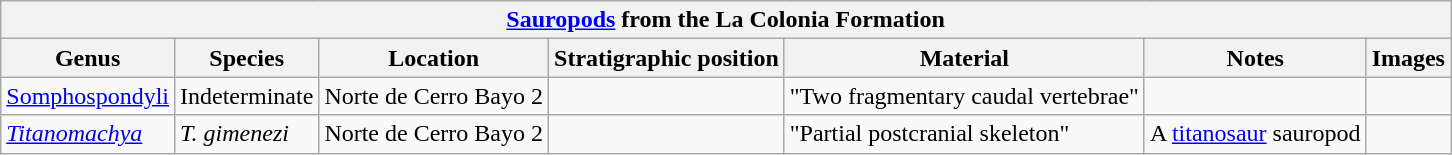<table class="wikitable" align="center">
<tr>
<th colspan="7" align="center"><strong><a href='#'>Sauropods</a> from the La Colonia Formation</strong></th>
</tr>
<tr>
<th>Genus</th>
<th>Species</th>
<th>Location</th>
<th>Stratigraphic position</th>
<th>Material</th>
<th>Notes</th>
<th>Images</th>
</tr>
<tr>
<td><a href='#'>Somphospondyli</a></td>
<td>Indeterminate</td>
<td>Norte de Cerro Bayo 2</td>
<td></td>
<td>"Two fragmentary caudal vertebrae"</td>
<td></td>
<td></td>
</tr>
<tr>
<td><em><a href='#'>Titanomachya</a></em></td>
<td><em>T. gimenezi</em></td>
<td>Norte de Cerro Bayo 2</td>
<td></td>
<td>"Partial postcranial skeleton"</td>
<td>A <a href='#'>titanosaur</a> sauropod</td>
<td><br></td>
</tr>
</table>
